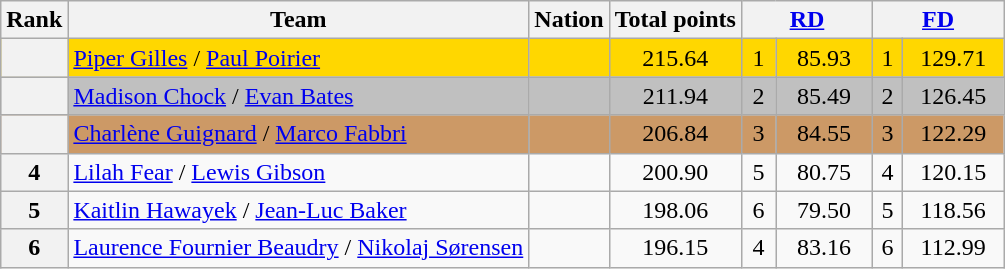<table class="wikitable sortable" style="text-align:left">
<tr>
<th scope="col">Rank</th>
<th scope="col">Team</th>
<th scope="col">Nation</th>
<th scope="col">Total points</th>
<th scope="col" colspan="2" width="80px"><a href='#'>RD</a></th>
<th scope="col" colspan="2" width="80px"><a href='#'>FD</a></th>
</tr>
<tr bgcolor="gold">
<th scope="row"></th>
<td><a href='#'>Piper Gilles</a> / <a href='#'>Paul Poirier</a></td>
<td></td>
<td align="center">215.64</td>
<td align="center">1</td>
<td align="center">85.93</td>
<td align="center">1</td>
<td align="center">129.71</td>
</tr>
<tr bgcolor="silver">
<th scope="row"></th>
<td><a href='#'>Madison Chock</a> / <a href='#'>Evan Bates</a></td>
<td></td>
<td align="center">211.94</td>
<td align="center">2</td>
<td align="center">85.49</td>
<td align="center">2</td>
<td align="center">126.45</td>
</tr>
<tr bgcolor="cc9966">
<th scope="row"></th>
<td><a href='#'>Charlène Guignard</a> / <a href='#'>Marco Fabbri</a></td>
<td></td>
<td align="center">206.84</td>
<td align="center">3</td>
<td align="center">84.55</td>
<td align="center">3</td>
<td align="center">122.29</td>
</tr>
<tr>
<th scope="row">4</th>
<td><a href='#'>Lilah Fear</a> / <a href='#'>Lewis Gibson</a></td>
<td></td>
<td align="center">200.90</td>
<td align="center">5</td>
<td align="center">80.75</td>
<td align="center">4</td>
<td align="center">120.15</td>
</tr>
<tr>
<th scope="row">5</th>
<td><a href='#'>Kaitlin Hawayek</a> / <a href='#'>Jean-Luc Baker</a></td>
<td></td>
<td align="center">198.06</td>
<td align="center">6</td>
<td align="center">79.50</td>
<td align="center">5</td>
<td align="center">118.56</td>
</tr>
<tr>
<th scope="row">6</th>
<td><a href='#'>Laurence Fournier Beaudry</a> / <a href='#'>Nikolaj Sørensen</a></td>
<td></td>
<td align="center">196.15</td>
<td align="center">4</td>
<td align="center">83.16</td>
<td align="center">6</td>
<td align="center">112.99</td>
</tr>
</table>
